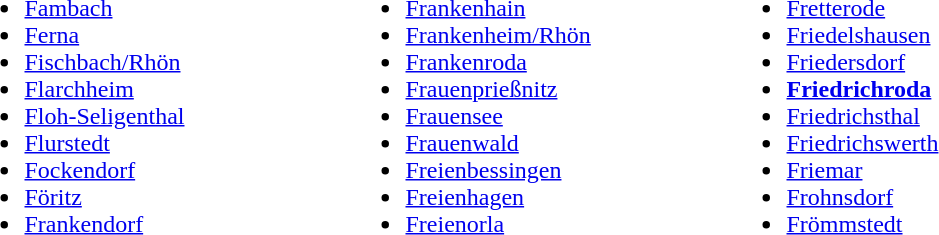<table>
<tr ---->
<td width="250" valign="top"><br><ul><li><a href='#'>Fambach</a></li><li><a href='#'>Ferna</a></li><li><a href='#'>Fischbach/Rhön</a></li><li><a href='#'>Flarchheim</a></li><li><a href='#'>Floh-Seligenthal</a></li><li><a href='#'>Flurstedt</a></li><li><a href='#'>Fockendorf</a></li><li><a href='#'>Föritz</a></li><li><a href='#'>Frankendorf</a></li></ul></td>
<td width="250" valign="top"><br><ul><li><a href='#'>Frankenhain</a></li><li><a href='#'>Frankenheim/Rhön</a></li><li><a href='#'>Frankenroda</a></li><li><a href='#'>Frauenprießnitz</a></li><li><a href='#'>Frauensee</a></li><li><a href='#'>Frauenwald</a></li><li><a href='#'>Freienbessingen</a></li><li><a href='#'>Freienhagen</a></li><li><a href='#'>Freienorla</a></li></ul></td>
<td width="250" valign="top"><br><ul><li><a href='#'>Fretterode</a></li><li><a href='#'>Friedelshausen</a></li><li><a href='#'>Friedersdorf</a></li><li><strong><a href='#'>Friedrichroda</a></strong></li><li><a href='#'>Friedrichsthal</a></li><li><a href='#'>Friedrichswerth</a></li><li><a href='#'>Friemar</a></li><li><a href='#'>Frohnsdorf</a></li><li><a href='#'>Frömmstedt</a></li></ul></td>
</tr>
</table>
